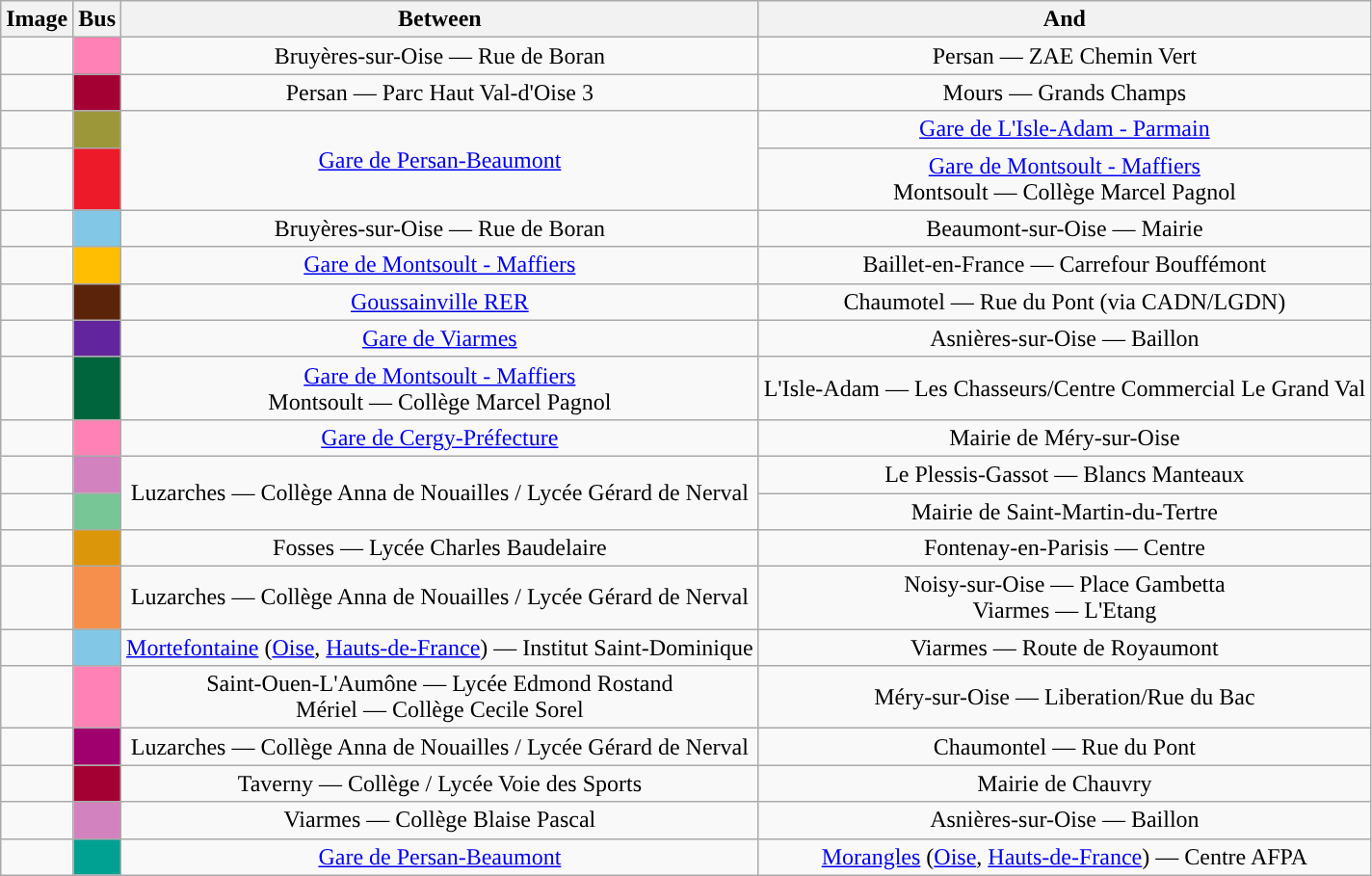<table class="wikitable alternance centre" style="text-align:center;">
<tr>
<th>Image</th>
<th>Bus</th>
<th>Between</th>
<th>And</th>
</tr>
<tr>
<td></td>
<td style="background:#ff82b4;"></td>
<td>Bruyères-sur-Oise — Rue de Boran</td>
<td>Persan — ZAE Chemin Vert</td>
</tr>
<tr>
<td></td>
<td style="background:#a50034;"></td>
<td>Persan — Parc Haut Val-d'Oise 3</td>
<td>Mours — Grands Champs</td>
</tr>
<tr>
<td></td>
<td style="background:#9c983a;"></td>
<td rowspan="2"><a href='#'>Gare de Persan-Beaumont</a></td>
<td><a href='#'>Gare de L'Isle-Adam - Parmain</a></td>
</tr>
<tr>
<td></td>
<td style="background:#ed1b2a;"></td>
<td><a href='#'>Gare de Montsoult - Maffiers</a><br>Montsoult — Collège Marcel Pagnol</td>
</tr>
<tr>
<td></td>
<td style="background:#82c8e6;"></td>
<td>Bruyères-sur-Oise — Rue de Boran</td>
<td>Beaumont-sur-Oise — Mairie</td>
</tr>
<tr>
<td></td>
<td style="background:#ffbe02;"></td>
<td><a href='#'>Gare de Montsoult - Maffiers</a></td>
<td>Baillet-en-France — Carrefour Bouffémont</td>
</tr>
<tr>
<td></td>
<td style="background:#5a230a;"></td>
<td><a href='#'>Goussainville RER</a></td>
<td>Chaumotel — Rue du Pont (via CADN/LGDN)</td>
</tr>
<tr>
<td></td>
<td style="background:#62259d;"></td>
<td><a href='#'>Gare de Viarmes</a></td>
<td>Asnières-sur-Oise — Baillon</td>
</tr>
<tr>
<td></td>
<td style="background:#00643c;"></td>
<td><a href='#'>Gare de Montsoult - Maffiers</a><br>Montsoult — Collège Marcel Pagnol</td>
<td>L'Isle-Adam — Les Chasseurs/Centre Commercial Le Grand Val</td>
</tr>
<tr>
<td></td>
<td style="background:#ff82b4;"></td>
<td><a href='#'>Gare de Cergy-Préfecture</a></td>
<td>Mairie de Méry-sur-Oise</td>
</tr>
<tr>
<td></td>
<td style="background:#d282be;"></td>
<td rowspan="2">Luzarches — Collège Anna de Nouailles / Lycée Gérard de Nerval</td>
<td>Le Plessis-Gassot — Blancs Manteaux</td>
</tr>
<tr>
<td></td>
<td style="background:#77c695;"></td>
<td>Mairie de Saint-Martin-du-Tertre</td>
</tr>
<tr>
<td></td>
<td style="background:#dc9609;"></td>
<td>Fosses — Lycée Charles Baudelaire</td>
<td>Fontenay-en-Parisis — Centre</td>
</tr>
<tr>
<td></td>
<td style="background:#f68f4b;"></td>
<td>Luzarches — Collège Anna de Nouailles / Lycée Gérard de Nerval</td>
<td>Noisy-sur-Oise — Place Gambetta<br>Viarmes — L'Etang</td>
</tr>
<tr>
<td></td>
<td style="background:#82c8e6;"></td>
<td><a href='#'>Mortefontaine</a> (<a href='#'>Oise</a>, <a href='#'>Hauts-de-France</a>) — Institut Saint-Dominique</td>
<td>Viarmes — Route de Royaumont</td>
</tr>
<tr>
<td></td>
<td style="background:#ff82b4;"></td>
<td>Saint-Ouen-L'Aumône — Lycée Edmond Rostand<br>Mériel — Collège Cecile Sorel</td>
<td>Méry-sur-Oise — Liberation/Rue du Bac</td>
</tr>
<tr>
<td></td>
<td style="background:#a0006e;"></td>
<td>Luzarches — Collège Anna de Nouailles / Lycée Gérard de Nerval</td>
<td>Chaumontel — Rue du Pont</td>
</tr>
<tr>
<td></td>
<td style="background:#a50034;"></td>
<td>Taverny — Collège / Lycée Voie des Sports</td>
<td>Mairie de Chauvry</td>
</tr>
<tr>
<td></td>
<td style="background:#d282be;"></td>
<td>Viarmes — Collège Blaise Pascal</td>
<td>Asnières-sur-Oise — Baillon</td>
</tr>
<tr>
<td></td>
<td style="background:#00a092;"></td>
<td><a href='#'>Gare de Persan-Beaumont</a></td>
<td><a href='#'>Morangles</a> (<a href='#'>Oise</a>, <a href='#'>Hauts-de-France</a>) — Centre AFPA</td>
</tr>
</table>
